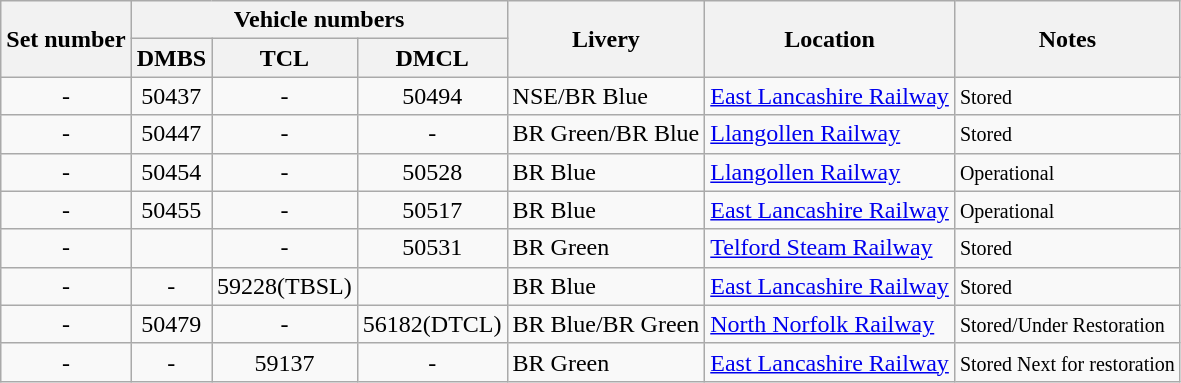<table class="wikitable">
<tr>
<th rowspan=2>Set number</th>
<th colspan=3>Vehicle numbers</th>
<th rowspan=2 align=left>Livery</th>
<th rowspan=2 align=left>Location</th>
<th rowspan=2 align=left>Notes</th>
</tr>
<tr>
<th>DMBS</th>
<th>TCL</th>
<th>DMCL</th>
</tr>
<tr>
<td align=center>-</td>
<td align=center>50437</td>
<td align=center>-</td>
<td align=center>50494</td>
<td>NSE/BR Blue</td>
<td><a href='#'>East Lancashire Railway</a></td>
<td><small>Stored</small></td>
</tr>
<tr>
<td align=center>-</td>
<td align=center>50447</td>
<td align=center>-</td>
<td align=center>-</td>
<td>BR Green/BR Blue</td>
<td><a href='#'>Llangollen Railway</a></td>
<td><small>Stored</small></td>
</tr>
<tr>
<td align=center>-</td>
<td align=center>50454</td>
<td align=center>-</td>
<td align=center>50528</td>
<td>BR Blue</td>
<td><a href='#'>Llangollen Railway</a></td>
<td><small>Operational</small></td>
</tr>
<tr>
<td align=center>-</td>
<td align=center>50455</td>
<td align=center>-</td>
<td align=center>50517</td>
<td>BR Blue</td>
<td><a href='#'>East Lancashire Railway</a></td>
<td><small>Operational</small></td>
</tr>
<tr>
<td align=center>-</td>
<td align=center></td>
<td align=center>-</td>
<td align=center>50531</td>
<td>BR Green</td>
<td><a href='#'>Telford Steam Railway</a></td>
<td><small>Stored</small></td>
</tr>
<tr>
<td align=center>-</td>
<td align=center>-</td>
<td align=center>59228(TBSL)</td>
<td align=center></td>
<td>BR Blue</td>
<td><a href='#'>East Lancashire Railway</a></td>
<td><small>Stored</small></td>
</tr>
<tr>
<td align=center>-</td>
<td align=center>50479</td>
<td align=center>-</td>
<td align=center>56182(DTCL)</td>
<td>BR Blue/BR Green</td>
<td><a href='#'>North Norfolk Railway</a></td>
<td><small>Stored/Under Restoration</small></td>
</tr>
<tr>
<td align=center>-</td>
<td align=center>-</td>
<td align=center>59137</td>
<td align=center>-</td>
<td>BR Green</td>
<td><a href='#'>East Lancashire Railway</a></td>
<td><small>Stored Next for restoration</small></td>
</tr>
</table>
